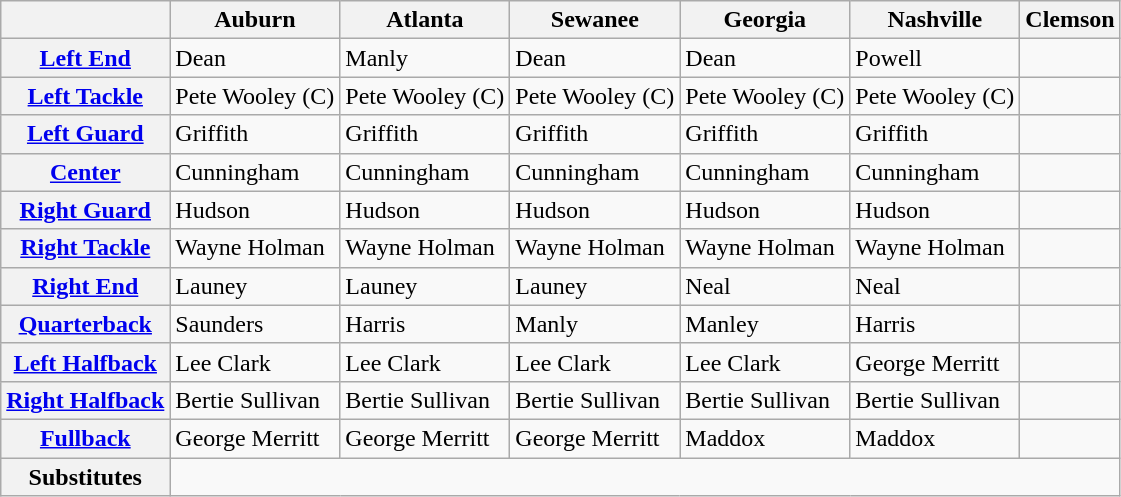<table class=wikitable>
<tr>
<th></th>
<th>Auburn</th>
<th>Atlanta</th>
<th>Sewanee</th>
<th>Georgia</th>
<th>Nashville</th>
<th>Clemson</th>
</tr>
<tr>
<th><a href='#'>Left End</a></th>
<td>Dean</td>
<td>Manly</td>
<td>Dean</td>
<td>Dean</td>
<td>Powell</td>
<td></td>
</tr>
<tr>
<th><a href='#'>Left Tackle</a></th>
<td>Pete Wooley (C)</td>
<td>Pete Wooley (C)</td>
<td>Pete Wooley (C)</td>
<td>Pete Wooley (C)</td>
<td>Pete Wooley (C)</td>
<td></td>
</tr>
<tr>
<th><a href='#'>Left Guard</a></th>
<td>Griffith</td>
<td>Griffith</td>
<td>Griffith</td>
<td>Griffith</td>
<td>Griffith</td>
<td></td>
</tr>
<tr>
<th><a href='#'>Center</a></th>
<td>Cunningham</td>
<td>Cunningham</td>
<td>Cunningham</td>
<td>Cunningham</td>
<td>Cunningham</td>
<td></td>
</tr>
<tr>
<th><a href='#'>Right Guard</a></th>
<td>Hudson</td>
<td>Hudson</td>
<td>Hudson</td>
<td>Hudson</td>
<td>Hudson</td>
<td></td>
</tr>
<tr>
<th><a href='#'>Right Tackle</a></th>
<td>Wayne Holman</td>
<td>Wayne Holman</td>
<td>Wayne Holman</td>
<td>Wayne Holman</td>
<td>Wayne Holman</td>
<td></td>
</tr>
<tr>
<th><a href='#'>Right End</a></th>
<td>Launey</td>
<td>Launey</td>
<td>Launey</td>
<td>Neal</td>
<td>Neal</td>
<td></td>
</tr>
<tr>
<th><a href='#'>Quarterback</a></th>
<td>Saunders</td>
<td>Harris</td>
<td>Manly</td>
<td>Manley</td>
<td>Harris</td>
<td></td>
</tr>
<tr>
<th><a href='#'>Left Halfback</a></th>
<td>Lee Clark</td>
<td>Lee Clark</td>
<td>Lee Clark</td>
<td>Lee Clark</td>
<td>George Merritt</td>
<td></td>
</tr>
<tr>
<th><a href='#'>Right Halfback</a></th>
<td>Bertie Sullivan</td>
<td>Bertie Sullivan</td>
<td>Bertie Sullivan</td>
<td>Bertie Sullivan</td>
<td>Bertie Sullivan</td>
<td></td>
</tr>
<tr>
<th><a href='#'>Fullback</a></th>
<td>George Merritt</td>
<td>George Merritt</td>
<td>George Merritt</td>
<td>Maddox</td>
<td>Maddox</td>
<td></td>
</tr>
<tr>
<th>Substitutes</th>
<td colspan="6"></td>
</tr>
</table>
